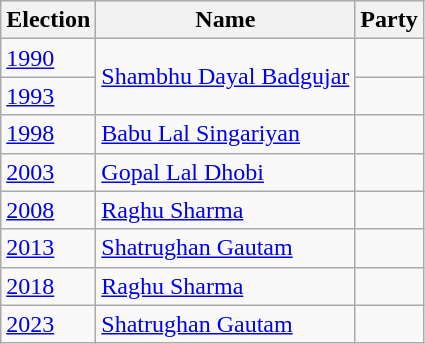<table class="wikitable sortable">
<tr>
<th>Election</th>
<th>Name</th>
<th colspan="2">Party</th>
</tr>
<tr>
<td><a href='#'>1990</a></td>
<td rowspan=2><a href='#'>Shambhu Dayal Badgujar</a></td>
<td></td>
</tr>
<tr>
<td><a href='#'>1993</a></td>
<td></td>
</tr>
<tr>
<td><a href='#'>1998</a></td>
<td><a href='#'>Babu Lal Singariyan</a></td>
<td></td>
</tr>
<tr>
<td><a href='#'>2003</a></td>
<td><a href='#'>Gopal Lal Dhobi</a></td>
<td></td>
</tr>
<tr>
<td><a href='#'>2008</a></td>
<td><a href='#'>Raghu Sharma</a></td>
<td></td>
</tr>
<tr>
<td><a href='#'>2013</a></td>
<td><a href='#'>Shatrughan Gautam</a></td>
<td></td>
</tr>
<tr>
<td><a href='#'>2018</a></td>
<td><a href='#'>Raghu Sharma</a></td>
<td></td>
</tr>
<tr>
<td><a href='#'>2023</a></td>
<td><a href='#'>Shatrughan Gautam</a></td>
<td></td>
</tr>
</table>
